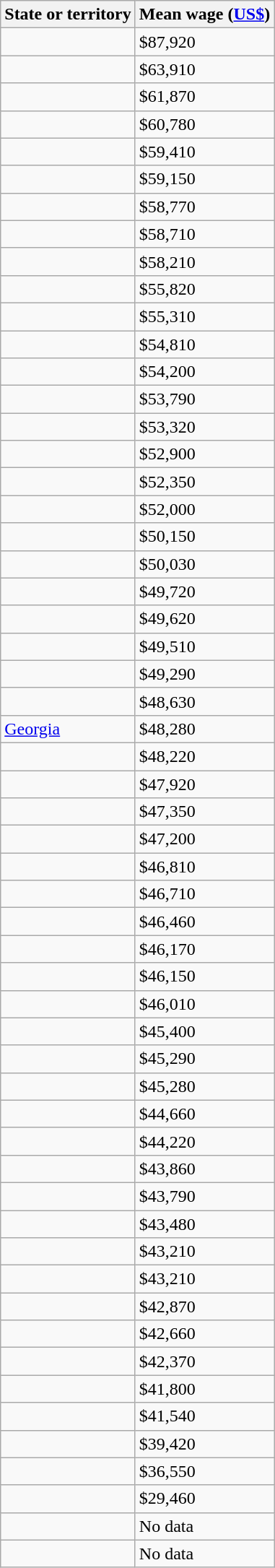<table class="wikitable sortable static-row-numbers mw-datatable sticky-table-head">
<tr>
<th>State or territory</th>
<th>Mean wage (<a href='#'>US$</a>)</th>
</tr>
<tr>
<td></td>
<td>$87,920</td>
</tr>
<tr>
<td></td>
<td>$63,910</td>
</tr>
<tr>
<td></td>
<td>$61,870</td>
</tr>
<tr>
<td></td>
<td>$60,780</td>
</tr>
<tr>
<td></td>
<td>$59,410</td>
</tr>
<tr>
<td></td>
<td>$59,150</td>
</tr>
<tr>
<td></td>
<td>$58,770</td>
</tr>
<tr>
<td></td>
<td>$58,710</td>
</tr>
<tr>
<td></td>
<td>$58,210</td>
</tr>
<tr>
<td></td>
<td>$55,820</td>
</tr>
<tr>
<td></td>
<td>$55,310</td>
</tr>
<tr>
<td></td>
<td>$54,810</td>
</tr>
<tr>
<td></td>
<td>$54,200</td>
</tr>
<tr>
<td></td>
<td>$53,790</td>
</tr>
<tr>
<td></td>
<td>$53,320</td>
</tr>
<tr>
<td></td>
<td>$52,900</td>
</tr>
<tr>
<td></td>
<td>$52,350</td>
</tr>
<tr>
<td></td>
<td>$52,000</td>
</tr>
<tr>
<td></td>
<td>$50,150</td>
</tr>
<tr>
<td></td>
<td>$50,030</td>
</tr>
<tr>
<td></td>
<td>$49,720</td>
</tr>
<tr>
<td></td>
<td>$49,620</td>
</tr>
<tr>
<td></td>
<td>$49,510</td>
</tr>
<tr>
<td></td>
<td>$49,290</td>
</tr>
<tr>
<td></td>
<td>$48,630</td>
</tr>
<tr>
<td> <a href='#'>Georgia</a></td>
<td>$48,280</td>
</tr>
<tr>
<td></td>
<td>$48,220</td>
</tr>
<tr>
<td></td>
<td>$47,920</td>
</tr>
<tr>
<td></td>
<td>$47,350</td>
</tr>
<tr>
<td></td>
<td>$47,200</td>
</tr>
<tr>
<td></td>
<td>$46,810</td>
</tr>
<tr>
<td></td>
<td>$46,710</td>
</tr>
<tr>
<td></td>
<td>$46,460</td>
</tr>
<tr>
<td></td>
<td>$46,170</td>
</tr>
<tr>
<td></td>
<td>$46,150</td>
</tr>
<tr>
<td></td>
<td>$46,010</td>
</tr>
<tr>
<td></td>
<td>$45,400</td>
</tr>
<tr>
<td></td>
<td>$45,290</td>
</tr>
<tr>
<td></td>
<td>$45,280</td>
</tr>
<tr>
<td></td>
<td>$44,660</td>
</tr>
<tr>
<td></td>
<td>$44,220</td>
</tr>
<tr>
<td></td>
<td>$43,860</td>
</tr>
<tr>
<td></td>
<td>$43,790</td>
</tr>
<tr>
<td></td>
<td>$43,480</td>
</tr>
<tr>
<td></td>
<td>$43,210</td>
</tr>
<tr>
<td></td>
<td>$43,210</td>
</tr>
<tr>
<td></td>
<td>$42,870</td>
</tr>
<tr>
<td></td>
<td>$42,660</td>
</tr>
<tr>
<td></td>
<td>$42,370</td>
</tr>
<tr>
<td></td>
<td>$41,800</td>
</tr>
<tr>
<td></td>
<td>$41,540</td>
</tr>
<tr>
<td></td>
<td>$39,420</td>
</tr>
<tr>
<td></td>
<td>$36,550</td>
</tr>
<tr>
<td></td>
<td>$29,460</td>
</tr>
<tr class=static-row-numbers-norank>
<td></td>
<td>No data</td>
</tr>
<tr class=static-row-numbers-norank>
<td></td>
<td>No data</td>
</tr>
</table>
